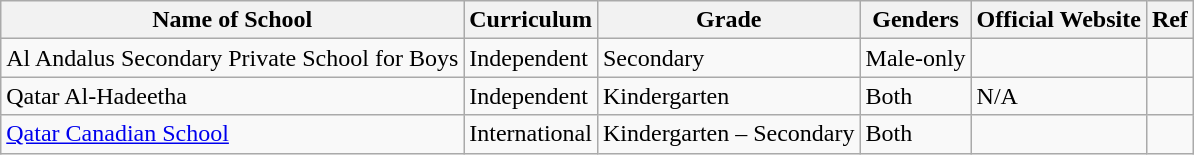<table class="wikitable">
<tr>
<th>Name of School</th>
<th>Curriculum</th>
<th>Grade</th>
<th>Genders</th>
<th>Official Website</th>
<th>Ref</th>
</tr>
<tr>
<td>Al Andalus Secondary Private School for Boys</td>
<td>Independent</td>
<td>Secondary</td>
<td>Male-only</td>
<td></td>
<td></td>
</tr>
<tr>
<td>Qatar Al-Hadeetha</td>
<td>Independent</td>
<td>Kindergarten</td>
<td>Both</td>
<td>N/A</td>
<td></td>
</tr>
<tr>
<td><a href='#'>Qatar Canadian School</a></td>
<td>International</td>
<td>Kindergarten – Secondary</td>
<td>Both</td>
<td></td>
<td></td>
</tr>
</table>
